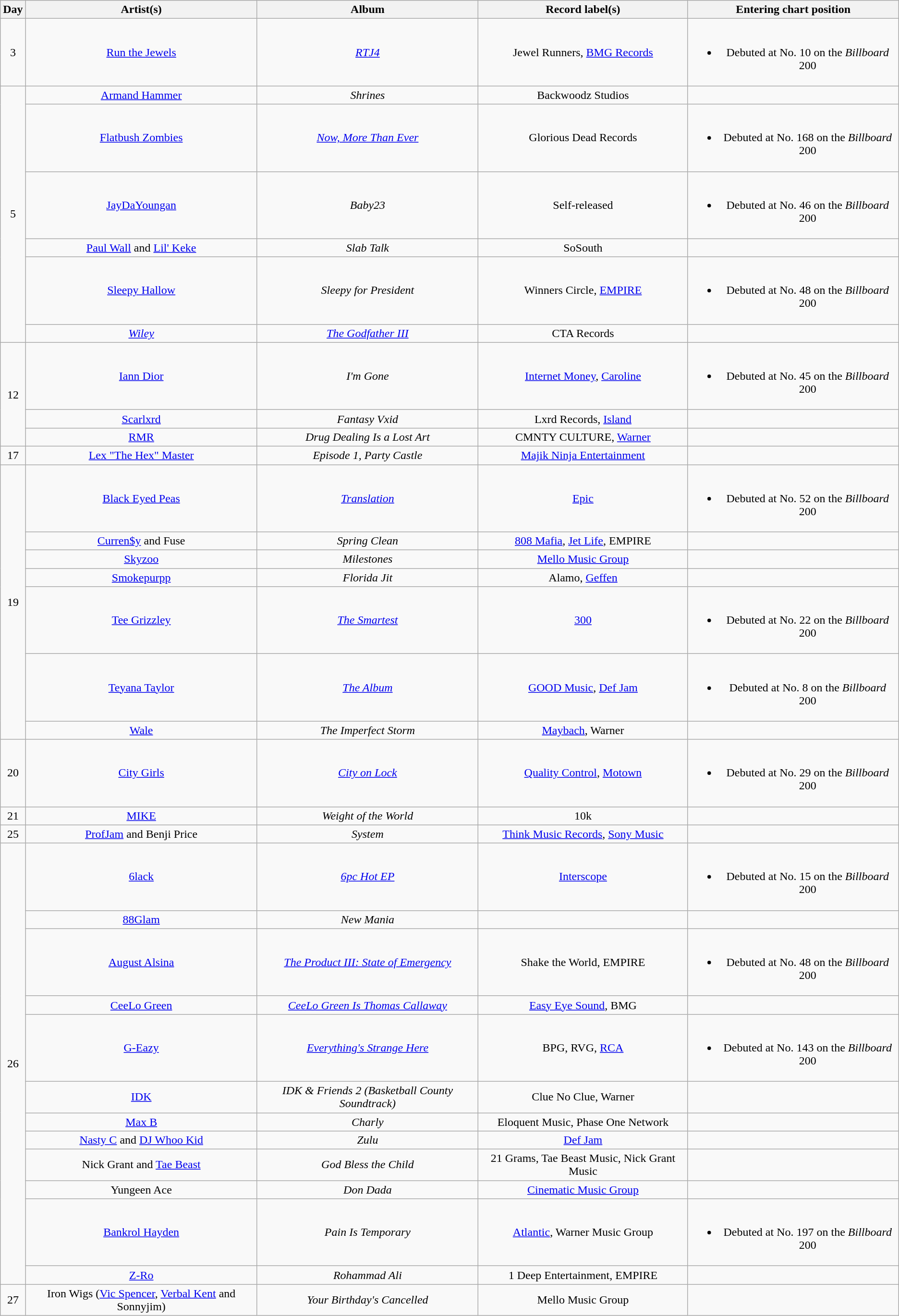<table class="wikitable" style="text-align:center;">
<tr>
<th scope="col">Day</th>
<th scope="col">Artist(s)</th>
<th scope="col">Album</th>
<th scope="col">Record label(s)</th>
<th><strong>Entering chart position</strong></th>
</tr>
<tr>
<td>3</td>
<td><a href='#'>Run the Jewels</a></td>
<td><em><a href='#'>RTJ4</a></em></td>
<td>Jewel Runners, <a href='#'>BMG Records</a></td>
<td><br><ul><li>Debuted at No. 10 on the <em>Billboard</em> 200</li></ul></td>
</tr>
<tr>
<td rowspan="6">5</td>
<td><a href='#'>Armand Hammer</a></td>
<td><em>Shrines</em></td>
<td>Backwoodz Studios</td>
<td></td>
</tr>
<tr>
<td><a href='#'>Flatbush Zombies</a></td>
<td><em><a href='#'>Now, More Than Ever</a></em></td>
<td>Glorious Dead Records</td>
<td><br><ul><li>Debuted at No. 168 on the <em>Billboard</em> 200</li></ul></td>
</tr>
<tr>
<td><a href='#'>JayDaYoungan</a></td>
<td><em>Baby23</em></td>
<td>Self-released</td>
<td><br><ul><li>Debuted at No. 46 on the <em>Billboard</em> 200</li></ul></td>
</tr>
<tr>
<td><a href='#'>Paul Wall</a> and <a href='#'>Lil' Keke</a></td>
<td><em>Slab Talk</em></td>
<td>SoSouth</td>
<td></td>
</tr>
<tr>
<td><a href='#'>Sleepy Hallow</a></td>
<td><em>Sleepy for President</em></td>
<td>Winners Circle, <a href='#'>EMPIRE</a></td>
<td><br><ul><li>Debuted at No. 48 on the <em>Billboard</em> 200</li></ul></td>
</tr>
<tr>
<td><em><a href='#'>Wiley</a></em></td>
<td><em><a href='#'>The Godfather III</a></em></td>
<td>CTA Records</td>
<td></td>
</tr>
<tr>
<td rowspan="3">12</td>
<td><a href='#'>Iann Dior</a></td>
<td><em>I'm Gone</em></td>
<td><a href='#'>Internet Money</a>, <a href='#'>Caroline</a></td>
<td><br><ul><li>Debuted at No. 45 on the <em>Billboard</em> 200</li></ul></td>
</tr>
<tr>
<td><a href='#'>Scarlxrd</a></td>
<td><em>Fantasy Vxid</em></td>
<td>Lxrd Records, <a href='#'>Island</a></td>
<td></td>
</tr>
<tr>
<td><a href='#'>RMR</a></td>
<td><em>Drug Dealing Is a Lost Art</em></td>
<td>CMNTY CULTURE, <a href='#'>Warner</a></td>
<td></td>
</tr>
<tr>
<td>17</td>
<td><a href='#'>Lex "The Hex" Master</a></td>
<td><em>Episode 1, Party Castle</em></td>
<td><a href='#'>Majik Ninja Entertainment</a></td>
<td></td>
</tr>
<tr>
<td rowspan="7">19</td>
<td><a href='#'>Black Eyed Peas</a></td>
<td><em><a href='#'>Translation</a></em></td>
<td><a href='#'>Epic</a></td>
<td><br><ul><li>Debuted at No. 52 on the <em>Billboard</em> 200</li></ul></td>
</tr>
<tr>
<td><a href='#'>Curren$y</a> and Fuse</td>
<td><em>Spring Clean</em></td>
<td><a href='#'>808 Mafia</a>, <a href='#'>Jet Life</a>, EMPIRE</td>
<td></td>
</tr>
<tr>
<td><a href='#'>Skyzoo</a></td>
<td><em>Milestones</em></td>
<td><a href='#'>Mello Music Group</a></td>
<td></td>
</tr>
<tr>
<td><a href='#'>Smokepurpp</a></td>
<td><em>Florida Jit</em></td>
<td>Alamo, <a href='#'>Geffen</a></td>
<td></td>
</tr>
<tr>
<td><a href='#'>Tee Grizzley</a></td>
<td><em><a href='#'>The Smartest</a></em></td>
<td><a href='#'>300</a></td>
<td><br><ul><li>Debuted at No. 22 on the <em>Billboard</em> 200</li></ul></td>
</tr>
<tr>
<td><a href='#'>Teyana Taylor</a></td>
<td><em><a href='#'>The Album</a></em></td>
<td><a href='#'>GOOD Music</a>, <a href='#'>Def Jam</a></td>
<td><br><ul><li>Debuted at No. 8 on the <em>Billboard</em> 200</li></ul></td>
</tr>
<tr>
<td><a href='#'>Wale</a></td>
<td><em>The Imperfect Storm</em></td>
<td><a href='#'>Maybach</a>, Warner</td>
<td></td>
</tr>
<tr>
<td>20</td>
<td><a href='#'>City Girls</a></td>
<td><em><a href='#'>City on Lock</a></em></td>
<td><a href='#'>Quality Control</a>, <a href='#'>Motown</a></td>
<td><br><ul><li>Debuted at No. 29 on the <em>Billboard</em> 200</li></ul></td>
</tr>
<tr>
<td>21</td>
<td><a href='#'>MIKE</a></td>
<td><em>Weight of the World</em></td>
<td>10k</td>
<td></td>
</tr>
<tr>
<td>25</td>
<td><a href='#'>ProfJam</a> and Benji Price</td>
<td><em>System</em></td>
<td><a href='#'>Think Music Records</a>, <a href='#'>Sony Music</a></td>
<td></td>
</tr>
<tr>
<td rowspan="12">26</td>
<td><a href='#'>6lack</a></td>
<td><em><a href='#'>6pc Hot EP</a></em></td>
<td><a href='#'>Interscope</a></td>
<td><br><ul><li>Debuted at No. 15 on the <em>Billboard</em> 200</li></ul></td>
</tr>
<tr>
<td><a href='#'>88Glam</a></td>
<td><em>New Mania</em></td>
<td></td>
<td></td>
</tr>
<tr>
<td><a href='#'>August Alsina</a></td>
<td><em><a href='#'>The Product III: State of Emergency</a></em></td>
<td>Shake the World, EMPIRE</td>
<td><br><ul><li>Debuted at No. 48 on the <em>Billboard</em> 200</li></ul></td>
</tr>
<tr>
<td><a href='#'>CeeLo Green</a></td>
<td><em><a href='#'>CeeLo Green Is Thomas Callaway</a></em></td>
<td><a href='#'>Easy Eye Sound</a>, BMG</td>
<td></td>
</tr>
<tr>
<td><a href='#'>G-Eazy</a></td>
<td><em><a href='#'>Everything's Strange Here</a></em></td>
<td>BPG, RVG, <a href='#'>RCA</a></td>
<td><br><ul><li>Debuted at No. 143 on the <em>Billboard</em> 200</li></ul></td>
</tr>
<tr>
<td><a href='#'>IDK</a></td>
<td><em>IDK & Friends 2 (Basketball County Soundtrack)</em></td>
<td>Clue No Clue, Warner</td>
<td></td>
</tr>
<tr>
<td><a href='#'>Max B</a></td>
<td><em>Charly</em></td>
<td>Eloquent Music, Phase One Network</td>
<td></td>
</tr>
<tr>
<td><a href='#'>Nasty C</a> and <a href='#'>DJ Whoo Kid</a></td>
<td><em>Zulu</em></td>
<td><a href='#'>Def Jam</a></td>
<td></td>
</tr>
<tr>
<td>Nick Grant and <a href='#'>Tae Beast</a></td>
<td><em>God Bless the Child</em></td>
<td>21 Grams, Tae Beast Music, Nick Grant Music</td>
<td></td>
</tr>
<tr>
<td>Yungeen Ace</td>
<td><em>Don Dada</em></td>
<td><a href='#'>Cinematic Music Group</a></td>
<td></td>
</tr>
<tr>
<td><a href='#'>Bankrol Hayden</a></td>
<td><em>Pain Is Temporary</em></td>
<td><a href='#'>Atlantic</a>, Warner Music Group</td>
<td><br><ul><li>Debuted at No. 197 on the <em>Billboard</em> 200</li></ul></td>
</tr>
<tr>
<td><a href='#'>Z-Ro</a></td>
<td><em>Rohammad Ali</em></td>
<td>1 Deep Entertainment, EMPIRE</td>
<td></td>
</tr>
<tr>
<td>27</td>
<td>Iron Wigs (<a href='#'>Vic Spencer</a>, <a href='#'>Verbal Kent</a> and Sonnyjim)</td>
<td><em>Your Birthday's Cancelled</em></td>
<td>Mello Music Group</td>
<td></td>
</tr>
</table>
